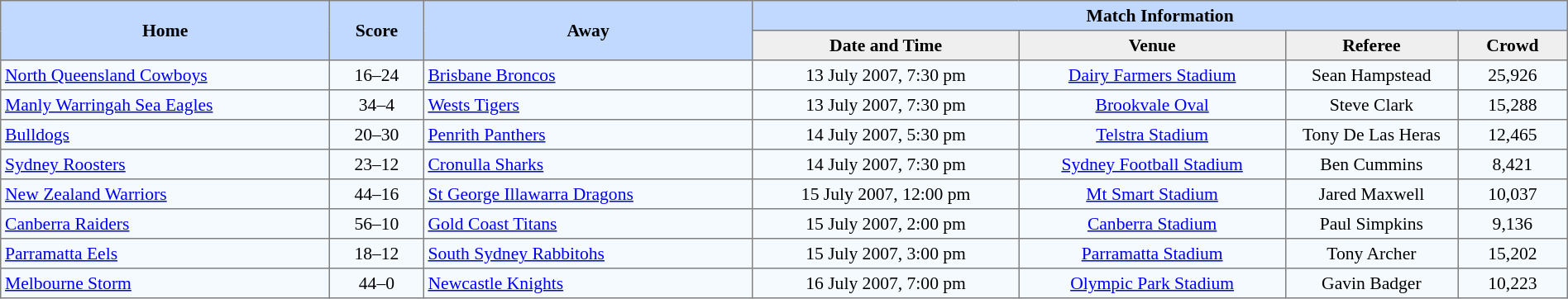<table border=1 style="border-collapse:collapse; font-size:90%; text-align:center;" cellpadding=3 cellspacing=0 width=100%>
<tr bgcolor=#C1D8FF>
<th rowspan=2 width=21%>Home</th>
<th rowspan=2 width=6%>Score</th>
<th rowspan=2 width=21%>Away</th>
<th colspan=6>Match Information</th>
</tr>
<tr bgcolor=#EFEFEF>
<th width=17%>Date and Time</th>
<th width=17%>Venue</th>
<th width=11%>Referee</th>
<th width=7%>Crowd</th>
</tr>
<tr bgcolor=#F5FAFF>
<td align=left> <a href='#'>North Queensland Cowboys</a></td>
<td>16–24</td>
<td align=left> <a href='#'>Brisbane Broncos</a></td>
<td>13 July 2007, 7:30 pm</td>
<td><a href='#'>Dairy Farmers Stadium</a></td>
<td>Sean Hampstead</td>
<td>25,926</td>
</tr>
<tr bgcolor=#F5FAFF>
<td align=left> <a href='#'>Manly Warringah Sea Eagles</a></td>
<td>34–4</td>
<td align=left> <a href='#'>Wests Tigers</a></td>
<td>13 July 2007, 7:30 pm</td>
<td><a href='#'>Brookvale Oval</a></td>
<td>Steve Clark</td>
<td>15,288</td>
</tr>
<tr bgcolor=#F5FAFF>
<td align=left> <a href='#'>Bulldogs</a></td>
<td>20–30</td>
<td align=left> <a href='#'>Penrith Panthers</a></td>
<td>14 July 2007, 5:30 pm</td>
<td><a href='#'>Telstra Stadium</a></td>
<td>Tony De Las Heras</td>
<td>12,465</td>
</tr>
<tr bgcolor=#F5FAFF>
<td align=left> <a href='#'>Sydney Roosters</a></td>
<td>23–12</td>
<td align=left> <a href='#'>Cronulla Sharks</a></td>
<td>14 July 2007, 7:30 pm</td>
<td><a href='#'>Sydney Football Stadium</a></td>
<td>Ben Cummins</td>
<td>8,421</td>
</tr>
<tr bgcolor=#F5FAFF>
<td align=left> <a href='#'>New Zealand Warriors</a></td>
<td>44–16</td>
<td align=left> <a href='#'>St George Illawarra Dragons</a></td>
<td>15 July 2007, 12:00 pm</td>
<td><a href='#'>Mt Smart Stadium</a></td>
<td>Jared Maxwell</td>
<td>10,037</td>
</tr>
<tr bgcolor=#F5FAFF>
<td align=left> <a href='#'>Canberra Raiders</a></td>
<td>56–10</td>
<td align=left> <a href='#'>Gold Coast Titans</a></td>
<td>15 July 2007, 2:00 pm</td>
<td><a href='#'>Canberra Stadium</a></td>
<td>Paul Simpkins</td>
<td>9,136</td>
</tr>
<tr bgcolor=#F5FAFF>
<td align=left> <a href='#'>Parramatta Eels</a></td>
<td>18–12</td>
<td align=left> <a href='#'>South Sydney Rabbitohs</a></td>
<td>15 July 2007, 3:00 pm</td>
<td><a href='#'>Parramatta Stadium</a></td>
<td>Tony Archer</td>
<td>15,202</td>
</tr>
<tr bgcolor=#F5FAFF>
<td align=left> <a href='#'>Melbourne Storm</a></td>
<td>44–0</td>
<td align=left> <a href='#'>Newcastle Knights</a></td>
<td>16 July 2007, 7:00 pm</td>
<td><a href='#'>Olympic Park Stadium</a></td>
<td>Gavin Badger</td>
<td>10,223</td>
</tr>
</table>
